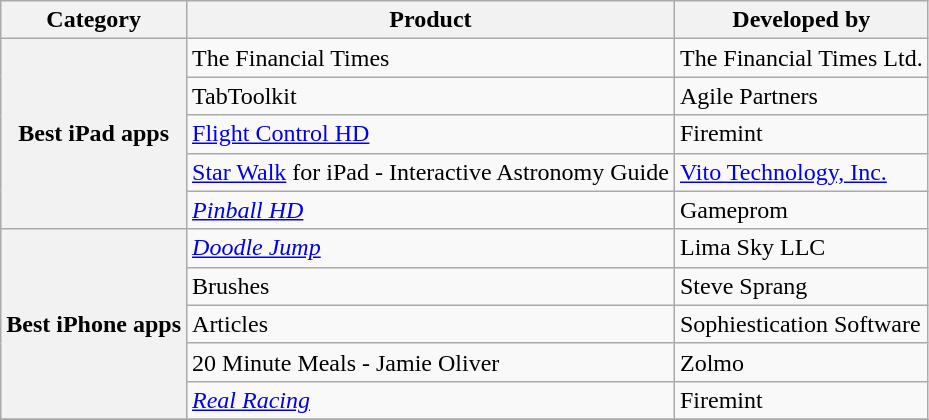<table class="wikitable">
<tr>
<th>Category</th>
<th>Product</th>
<th>Developed by</th>
</tr>
<tr>
<th rowspan="5">Best iPad apps</th>
<td>The Financial Times</td>
<td>The Financial Times Ltd.</td>
</tr>
<tr>
<td>TabToolkit</td>
<td>Agile Partners</td>
</tr>
<tr>
<td><a href='#'>Flight Control HD</a></td>
<td>Firemint</td>
</tr>
<tr>
<td><a href='#'>Star Walk</a> for iPad - Interactive Astronomy Guide</td>
<td><a href='#'>Vito Technology, Inc.</a></td>
</tr>
<tr>
<td><em><a href='#'>Pinball HD</a></em></td>
<td>Gameprom</td>
</tr>
<tr>
<th rowspan="5">Best iPhone apps</th>
<td><em><a href='#'>Doodle Jump</a></em></td>
<td>Lima Sky LLC</td>
</tr>
<tr>
<td>Brushes</td>
<td>Steve Sprang</td>
</tr>
<tr>
<td>Articles</td>
<td>Sophiestication Software</td>
</tr>
<tr>
<td>20 Minute Meals - Jamie Oliver</td>
<td>Zolmo</td>
</tr>
<tr>
<td><em><a href='#'>Real Racing</a></em></td>
<td>Firemint</td>
</tr>
<tr>
</tr>
</table>
